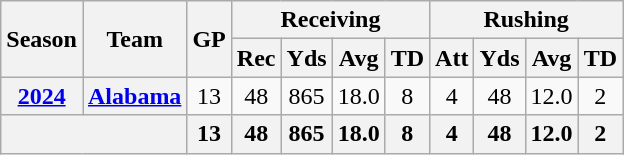<table class="wikitable" style="text-align:center;">
<tr>
<th rowspan="2">Season</th>
<th rowspan="2">Team</th>
<th rowspan="2">GP</th>
<th colspan="4">Receiving</th>
<th colspan="4">Rushing</th>
</tr>
<tr>
<th>Rec</th>
<th>Yds</th>
<th>Avg</th>
<th>TD</th>
<th>Att</th>
<th>Yds</th>
<th>Avg</th>
<th>TD</th>
</tr>
<tr>
<th><a href='#'>2024</a></th>
<th><a href='#'>Alabama</a></th>
<td>13</td>
<td>48</td>
<td>865</td>
<td>18.0</td>
<td>8</td>
<td>4</td>
<td>48</td>
<td>12.0</td>
<td>2</td>
</tr>
<tr>
<th colspan="2"></th>
<th>13</th>
<th>48</th>
<th>865</th>
<th>18.0</th>
<th>8</th>
<th>4</th>
<th>48</th>
<th>12.0</th>
<th>2</th>
</tr>
</table>
